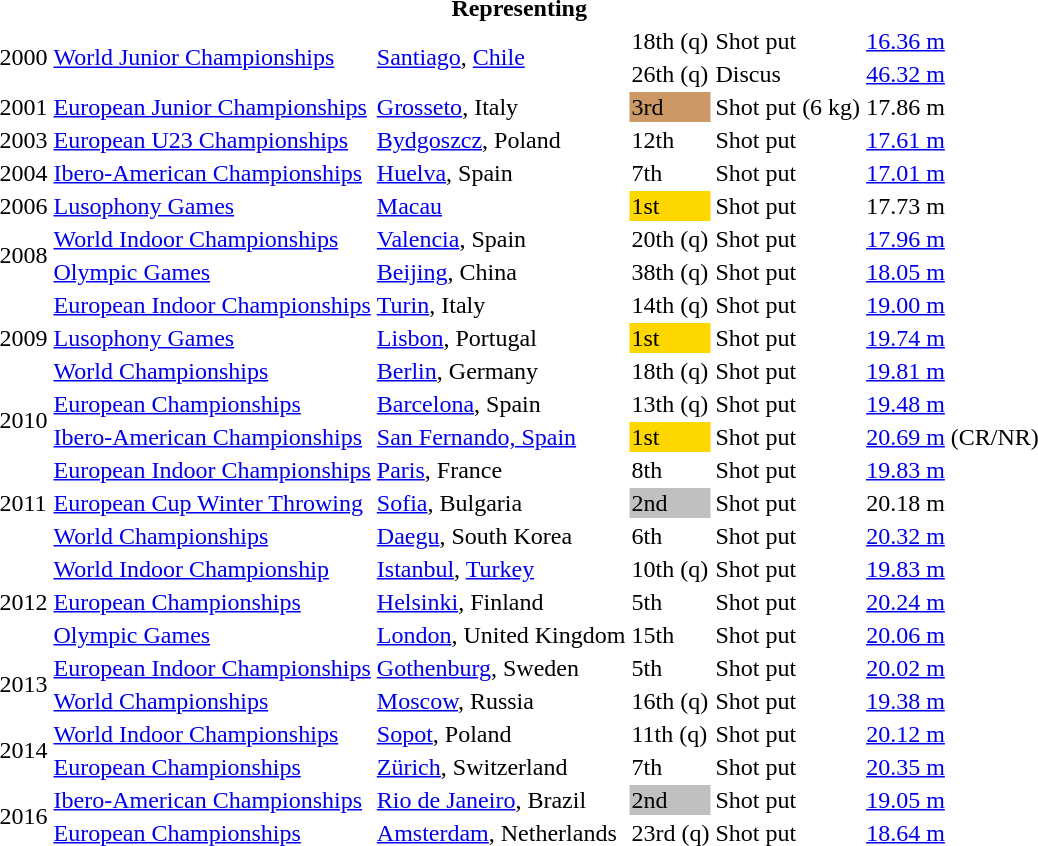<table>
<tr>
<th colspan="6">Representing </th>
</tr>
<tr>
<td rowspan=2>2000</td>
<td rowspan=2><a href='#'>World Junior Championships</a></td>
<td rowspan=2><a href='#'>Santiago</a>, <a href='#'>Chile</a></td>
<td>18th (q)</td>
<td>Shot put</td>
<td><a href='#'>16.36 m</a></td>
</tr>
<tr>
<td>26th (q)</td>
<td>Discus</td>
<td><a href='#'>46.32 m</a></td>
</tr>
<tr>
<td>2001</td>
<td><a href='#'>European Junior Championships</a></td>
<td><a href='#'>Grosseto</a>, Italy</td>
<td bgcolor="cc9966">3rd</td>
<td>Shot put (6 kg)</td>
<td>17.86 m</td>
</tr>
<tr>
<td>2003</td>
<td><a href='#'>European U23 Championships</a></td>
<td><a href='#'>Bydgoszcz</a>, Poland</td>
<td>12th</td>
<td>Shot put</td>
<td><a href='#'>17.61 m</a></td>
</tr>
<tr>
<td>2004</td>
<td><a href='#'>Ibero-American Championships</a></td>
<td><a href='#'>Huelva</a>, Spain</td>
<td>7th</td>
<td>Shot put</td>
<td><a href='#'>17.01 m</a></td>
</tr>
<tr>
<td>2006</td>
<td><a href='#'>Lusophony Games</a></td>
<td><a href='#'>Macau</a></td>
<td bgcolor="gold">1st</td>
<td>Shot put</td>
<td>17.73 m</td>
</tr>
<tr>
<td rowspan=2>2008</td>
<td><a href='#'>World Indoor Championships</a></td>
<td><a href='#'>Valencia</a>, Spain</td>
<td>20th (q)</td>
<td>Shot put</td>
<td><a href='#'>17.96 m</a></td>
</tr>
<tr>
<td><a href='#'>Olympic Games</a></td>
<td><a href='#'>Beijing</a>, China</td>
<td>38th (q)</td>
<td>Shot put</td>
<td><a href='#'>18.05 m</a></td>
</tr>
<tr>
<td rowspan=3>2009</td>
<td><a href='#'>European Indoor Championships</a></td>
<td><a href='#'>Turin</a>, Italy</td>
<td>14th (q)</td>
<td>Shot put</td>
<td><a href='#'>19.00 m</a></td>
</tr>
<tr>
<td><a href='#'>Lusophony Games</a></td>
<td><a href='#'>Lisbon</a>, Portugal</td>
<td bgcolor="gold">1st</td>
<td>Shot put</td>
<td><a href='#'>19.74 m</a></td>
</tr>
<tr>
<td><a href='#'>World Championships</a></td>
<td><a href='#'>Berlin</a>, Germany</td>
<td>18th (q)</td>
<td>Shot put</td>
<td><a href='#'>19.81 m</a></td>
</tr>
<tr>
<td rowspan=2>2010</td>
<td><a href='#'>European Championships</a></td>
<td><a href='#'>Barcelona</a>, Spain</td>
<td>13th (q)</td>
<td>Shot put</td>
<td><a href='#'>19.48 m</a></td>
</tr>
<tr>
<td><a href='#'>Ibero-American Championships</a></td>
<td><a href='#'>San Fernando, Spain</a></td>
<td bgcolor="gold">1st</td>
<td>Shot put</td>
<td><a href='#'>20.69 m</a> (CR/NR)</td>
</tr>
<tr>
<td rowspan=3>2011</td>
<td><a href='#'>European Indoor Championships</a></td>
<td><a href='#'>Paris</a>, France</td>
<td>8th</td>
<td>Shot put</td>
<td><a href='#'>19.83 m</a></td>
</tr>
<tr>
<td><a href='#'>European Cup Winter Throwing</a></td>
<td><a href='#'>Sofia</a>, Bulgaria</td>
<td bgcolor="silver">2nd</td>
<td>Shot put</td>
<td>20.18 m</td>
</tr>
<tr>
<td><a href='#'>World Championships</a></td>
<td><a href='#'>Daegu</a>, South Korea</td>
<td>6th</td>
<td>Shot put</td>
<td><a href='#'>20.32 m</a></td>
</tr>
<tr>
<td rowspan=3>2012</td>
<td><a href='#'>World Indoor Championship</a></td>
<td><a href='#'>Istanbul</a>, <a href='#'>Turkey</a></td>
<td>10th (q)</td>
<td>Shot put</td>
<td><a href='#'>19.83 m</a></td>
</tr>
<tr>
<td><a href='#'>European Championships</a></td>
<td><a href='#'>Helsinki</a>, Finland</td>
<td>5th</td>
<td>Shot put</td>
<td><a href='#'>20.24 m</a></td>
</tr>
<tr>
<td><a href='#'>Olympic Games</a></td>
<td><a href='#'>London</a>, United Kingdom</td>
<td>15th</td>
<td>Shot put</td>
<td><a href='#'>20.06 m</a></td>
</tr>
<tr>
<td rowspan=2>2013</td>
<td><a href='#'>European Indoor Championships</a></td>
<td><a href='#'>Gothenburg</a>, Sweden</td>
<td>5th</td>
<td>Shot put</td>
<td><a href='#'>20.02 m</a></td>
</tr>
<tr>
<td><a href='#'>World Championships</a></td>
<td><a href='#'>Moscow</a>, Russia</td>
<td>16th (q)</td>
<td>Shot put</td>
<td><a href='#'>19.38 m</a></td>
</tr>
<tr>
<td rowspan=2>2014</td>
<td><a href='#'>World Indoor Championships</a></td>
<td><a href='#'>Sopot</a>, Poland</td>
<td>11th (q)</td>
<td>Shot put</td>
<td><a href='#'>20.12 m</a></td>
</tr>
<tr>
<td><a href='#'>European Championships</a></td>
<td><a href='#'>Zürich</a>, Switzerland</td>
<td>7th</td>
<td>Shot put</td>
<td><a href='#'>20.35 m</a></td>
</tr>
<tr>
<td rowspan=2>2016</td>
<td><a href='#'>Ibero-American Championships</a></td>
<td><a href='#'>Rio de Janeiro</a>, Brazil</td>
<td bgcolor=silver>2nd</td>
<td>Shot put</td>
<td><a href='#'>19.05 m</a></td>
</tr>
<tr>
<td><a href='#'>European Championships</a></td>
<td><a href='#'>Amsterdam</a>, Netherlands</td>
<td>23rd (q)</td>
<td>Shot put</td>
<td><a href='#'>18.64 m</a></td>
</tr>
</table>
